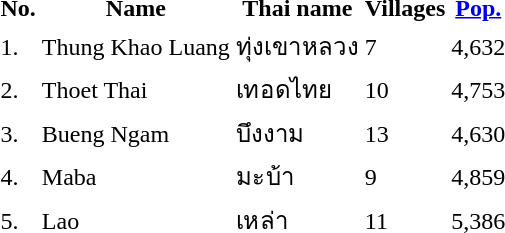<table>
<tr>
<th>No.</th>
<th>Name</th>
<th>Thai name</th>
<th>Villages</th>
<th><a href='#'>Pop.</a></th>
</tr>
<tr>
<td>1.</td>
<td>Thung Khao Luang</td>
<td>ทุ่งเขาหลวง</td>
<td>7</td>
<td>4,632</td>
<td></td>
</tr>
<tr>
<td>2.</td>
<td>Thoet Thai</td>
<td>เทอดไทย</td>
<td>10</td>
<td>4,753</td>
<td></td>
</tr>
<tr>
<td>3.</td>
<td>Bueng Ngam</td>
<td>บึงงาม</td>
<td>13</td>
<td>4,630</td>
<td></td>
</tr>
<tr>
<td>4.</td>
<td>Maba</td>
<td>มะบ้า</td>
<td>9</td>
<td>4,859</td>
<td></td>
</tr>
<tr>
<td>5.</td>
<td>Lao</td>
<td>เหล่า</td>
<td>11</td>
<td>5,386</td>
<td></td>
</tr>
</table>
